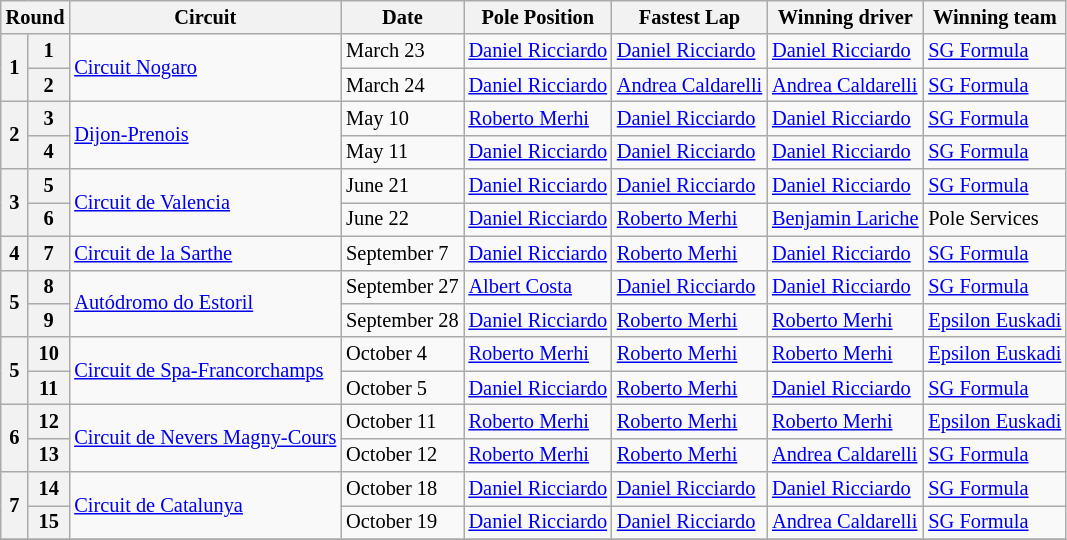<table class="wikitable" style="font-size: 85%">
<tr>
<th colspan=2>Round</th>
<th>Circuit</th>
<th>Date</th>
<th>Pole Position</th>
<th>Fastest Lap</th>
<th>Winning driver</th>
<th>Winning team</th>
</tr>
<tr>
<th rowspan=2>1</th>
<th>1</th>
<td rowspan=2 nowrap> <a href='#'>Circuit Nogaro</a></td>
<td nowrap>March 23</td>
<td nowrap> <a href='#'>Daniel Ricciardo</a></td>
<td nowrap> <a href='#'>Daniel Ricciardo</a></td>
<td nowrap> <a href='#'>Daniel Ricciardo</a></td>
<td nowrap> <a href='#'>SG Formula</a></td>
</tr>
<tr>
<th>2</th>
<td nowrap>March 24</td>
<td nowrap> <a href='#'>Daniel Ricciardo</a></td>
<td nowrap> <a href='#'>Andrea Caldarelli</a></td>
<td nowrap> <a href='#'>Andrea Caldarelli</a></td>
<td nowrap> <a href='#'>SG Formula</a></td>
</tr>
<tr>
<th rowspan=2>2</th>
<th>3</th>
<td rowspan=2 nowrap> <a href='#'>Dijon-Prenois</a></td>
<td nowrap>May 10</td>
<td nowrap> <a href='#'>Roberto Merhi</a></td>
<td nowrap> <a href='#'>Daniel Ricciardo</a></td>
<td nowrap> <a href='#'>Daniel Ricciardo</a></td>
<td nowrap> <a href='#'>SG Formula</a></td>
</tr>
<tr>
<th>4</th>
<td nowrap>May 11</td>
<td nowrap> <a href='#'>Daniel Ricciardo</a></td>
<td nowrap> <a href='#'>Daniel Ricciardo</a></td>
<td nowrap> <a href='#'>Daniel Ricciardo</a></td>
<td nowrap> <a href='#'>SG Formula</a></td>
</tr>
<tr>
<th rowspan=2>3</th>
<th>5</th>
<td rowspan=2 nowrap> <a href='#'>Circuit de Valencia</a></td>
<td nowrap>June 21</td>
<td nowrap> <a href='#'>Daniel Ricciardo</a></td>
<td nowrap> <a href='#'>Daniel Ricciardo</a></td>
<td nowrap> <a href='#'>Daniel Ricciardo</a></td>
<td nowrap> <a href='#'>SG Formula</a></td>
</tr>
<tr>
<th>6</th>
<td nowrap>June 22</td>
<td nowrap> <a href='#'>Daniel Ricciardo</a></td>
<td nowrap> <a href='#'>Roberto Merhi</a></td>
<td nowrap> <a href='#'>Benjamin Lariche</a></td>
<td nowrap> Pole Services</td>
</tr>
<tr>
<th>4</th>
<th>7</th>
<td nowrap> <a href='#'>Circuit de la Sarthe</a></td>
<td nowrap>September 7</td>
<td nowrap> <a href='#'>Daniel Ricciardo</a></td>
<td nowrap> <a href='#'>Roberto Merhi</a></td>
<td nowrap> <a href='#'>Daniel Ricciardo</a></td>
<td nowrap> <a href='#'>SG Formula</a></td>
</tr>
<tr>
<th rowspan=2>5</th>
<th>8</th>
<td rowspan=2 nowrap> <a href='#'>Autódromo do Estoril</a></td>
<td nowrap>September 27</td>
<td nowrap> <a href='#'>Albert Costa</a></td>
<td nowrap> <a href='#'>Daniel Ricciardo</a></td>
<td nowrap> <a href='#'>Daniel Ricciardo</a></td>
<td nowrap> <a href='#'>SG Formula</a></td>
</tr>
<tr>
<th>9</th>
<td nowrap>September 28</td>
<td nowrap> <a href='#'>Daniel Ricciardo</a></td>
<td nowrap> <a href='#'>Roberto Merhi</a></td>
<td nowrap> <a href='#'>Roberto Merhi</a></td>
<td nowrap> <a href='#'>Epsilon Euskadi</a></td>
</tr>
<tr>
<th rowspan=2>5</th>
<th>10</th>
<td rowspan=2 nowrap> <a href='#'>Circuit de Spa-Francorchamps</a></td>
<td nowrap>October 4</td>
<td nowrap> <a href='#'>Roberto Merhi</a></td>
<td nowrap> <a href='#'>Roberto Merhi</a></td>
<td nowrap> <a href='#'>Roberto Merhi</a></td>
<td nowrap> <a href='#'>Epsilon Euskadi</a></td>
</tr>
<tr>
<th>11</th>
<td nowrap>October 5</td>
<td nowrap> <a href='#'>Daniel Ricciardo</a></td>
<td nowrap> <a href='#'>Roberto Merhi</a></td>
<td nowrap> <a href='#'>Daniel Ricciardo</a></td>
<td nowrap> <a href='#'>SG Formula</a></td>
</tr>
<tr>
<th rowspan=2>6</th>
<th>12</th>
<td rowspan=2 nowrap> <a href='#'>Circuit de Nevers Magny-Cours</a></td>
<td nowrap>October 11</td>
<td nowrap> <a href='#'>Roberto Merhi</a></td>
<td nowrap> <a href='#'>Roberto Merhi</a></td>
<td nowrap> <a href='#'>Roberto Merhi</a></td>
<td nowrap> <a href='#'>Epsilon Euskadi</a></td>
</tr>
<tr>
<th>13</th>
<td nowrap>October 12</td>
<td nowrap> <a href='#'>Roberto Merhi</a></td>
<td nowrap> <a href='#'>Roberto Merhi</a></td>
<td nowrap> <a href='#'>Andrea Caldarelli</a></td>
<td nowrap> <a href='#'>SG Formula</a></td>
</tr>
<tr>
<th rowspan=2>7</th>
<th>14</th>
<td rowspan=2 nowrap> <a href='#'>Circuit de Catalunya</a></td>
<td nowrap>October 18</td>
<td nowrap> <a href='#'>Daniel Ricciardo</a></td>
<td nowrap> <a href='#'>Daniel Ricciardo</a></td>
<td nowrap> <a href='#'>Daniel Ricciardo</a></td>
<td nowrap> <a href='#'>SG Formula</a></td>
</tr>
<tr>
<th>15</th>
<td nowrap>October 19</td>
<td nowrap> <a href='#'>Daniel Ricciardo</a></td>
<td nowrap> <a href='#'>Daniel Ricciardo</a></td>
<td nowrap> <a href='#'>Andrea Caldarelli</a></td>
<td nowrap> <a href='#'>SG Formula</a></td>
</tr>
<tr>
</tr>
</table>
